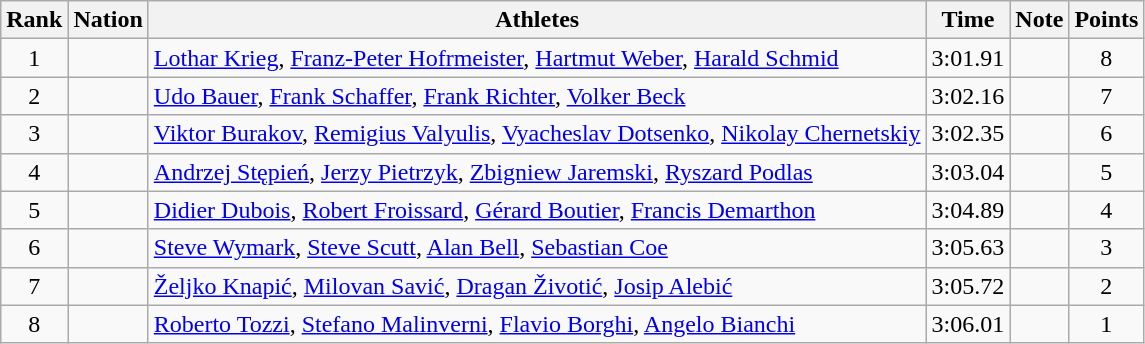<table class="wikitable sortable" style="text-align:center">
<tr>
<th>Rank</th>
<th>Nation</th>
<th>Athletes</th>
<th>Time</th>
<th>Note</th>
<th>Points</th>
</tr>
<tr>
<td>1</td>
<td align=left></td>
<td align=left><a href='#'>Lothar Krieg</a>, <a href='#'>Franz-Peter Hofrmeister</a>, <a href='#'>Hartmut Weber</a>, <a href='#'>Harald Schmid</a></td>
<td>3:01.91</td>
<td></td>
<td>8</td>
</tr>
<tr>
<td>2</td>
<td align=left></td>
<td align=left><a href='#'>Udo Bauer</a>, <a href='#'>Frank Schaffer</a>, <a href='#'>Frank Richter</a>, <a href='#'>Volker Beck</a></td>
<td>3:02.16</td>
<td></td>
<td>7</td>
</tr>
<tr>
<td>3</td>
<td align=left></td>
<td align=left><a href='#'>Viktor Burakov</a>, <a href='#'>Remigius Valyulis</a>, <a href='#'>Vyacheslav Dotsenko</a>, <a href='#'>Nikolay Chernetskiy</a></td>
<td>3:02.35</td>
<td></td>
<td>6</td>
</tr>
<tr>
<td>4</td>
<td align=left></td>
<td align=left><a href='#'>Andrzej Stępień</a>, <a href='#'>Jerzy Pietrzyk</a>, <a href='#'>Zbigniew Jaremski</a>, <a href='#'>Ryszard Podlas</a></td>
<td>3:03.04</td>
<td></td>
<td>5</td>
</tr>
<tr>
<td>5</td>
<td align=left></td>
<td align=left><a href='#'>Didier Dubois</a>, <a href='#'>Robert Froissard</a>, <a href='#'>Gérard Boutier</a>, <a href='#'>Francis Demarthon</a></td>
<td>3:04.89</td>
<td></td>
<td>4</td>
</tr>
<tr>
<td>6</td>
<td align=left></td>
<td align=left><a href='#'>Steve Wymark</a>, <a href='#'>Steve Scutt</a>, <a href='#'>Alan Bell</a>, <a href='#'>Sebastian Coe</a></td>
<td>3:05.63</td>
<td></td>
<td>3</td>
</tr>
<tr>
<td>7</td>
<td align=left></td>
<td align=left><a href='#'>Željko Knapić</a>, <a href='#'>Milovan Savić</a>, <a href='#'>Dragan Životić</a>, <a href='#'>Josip Alebić</a></td>
<td>3:05.72</td>
<td></td>
<td>2</td>
</tr>
<tr>
<td>8</td>
<td align=left></td>
<td align=left><a href='#'>Roberto Tozzi</a>, <a href='#'>Stefano Malinverni</a>, <a href='#'>Flavio Borghi</a>, <a href='#'>Angelo Bianchi</a></td>
<td>3:06.01</td>
<td></td>
<td>1</td>
</tr>
</table>
